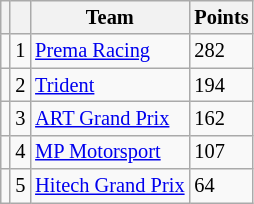<table class="wikitable" style="font-size: 85%;">
<tr>
<th></th>
<th></th>
<th>Team</th>
<th>Points</th>
</tr>
<tr>
<td align="left"></td>
<td align="center">1</td>
<td> <a href='#'>Prema Racing</a></td>
<td>282</td>
</tr>
<tr>
<td align="left"></td>
<td align="center">2</td>
<td> <a href='#'>Trident</a></td>
<td>194</td>
</tr>
<tr>
<td align="left"></td>
<td align="center">3</td>
<td> <a href='#'>ART Grand Prix</a></td>
<td>162</td>
</tr>
<tr>
<td align="left"></td>
<td align="center">4</td>
<td> <a href='#'>MP Motorsport</a></td>
<td>107</td>
</tr>
<tr>
<td align="left"></td>
<td align="center">5</td>
<td> <a href='#'>Hitech Grand Prix</a></td>
<td>64</td>
</tr>
</table>
